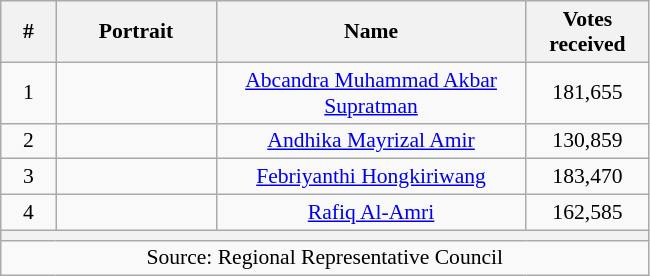<table class="wikitable sortable" style="text-align:center; font-size: 0.9em;">
<tr>
<th width="30">#</th>
<th width="100">Portrait</th>
<th width="200">Name</th>
<th width="75">Votes received</th>
</tr>
<tr>
<td>1</td>
<td></td>
<td><a href='#'>Abcandra Muhammad Akbar Supratman</a></td>
<td>181,655</td>
</tr>
<tr>
<td>2</td>
<td></td>
<td><a href='#'>Andhika Mayrizal Amir</a></td>
<td>130,859</td>
</tr>
<tr>
<td>3</td>
<td></td>
<td><a href='#'>Febriyanthi Hongkiriwang</a></td>
<td>183,470</td>
</tr>
<tr>
<td>4</td>
<td></td>
<td><a href='#'>Rafiq Al-Amri</a></td>
<td>162,585</td>
</tr>
<tr>
<th colspan="8"></th>
</tr>
<tr>
<td colspan="8">Source: Regional Representative Council</td>
</tr>
</table>
